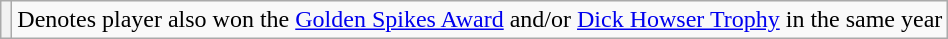<table class=wikitable>
<tr>
<th scope="row" style="text-align:center"></th>
<td>Denotes player also won the <a href='#'>Golden Spikes Award</a> and/or <a href='#'>Dick Howser Trophy</a> in the same year</td>
</tr>
</table>
